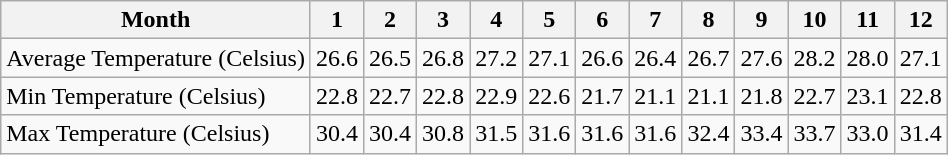<table class="wikitable">
<tr>
<th>Month</th>
<th>1</th>
<th>2</th>
<th>3</th>
<th>4</th>
<th>5</th>
<th>6</th>
<th>7</th>
<th>8</th>
<th>9</th>
<th>10</th>
<th>11</th>
<th>12</th>
</tr>
<tr>
<td>Average Temperature (Celsius)</td>
<td>26.6</td>
<td>26.5</td>
<td>26.8</td>
<td>27.2</td>
<td>27.1</td>
<td>26.6</td>
<td>26.4</td>
<td>26.7</td>
<td>27.6</td>
<td>28.2</td>
<td>28.0</td>
<td>27.1</td>
</tr>
<tr>
<td>Min Temperature (Celsius)</td>
<td>22.8</td>
<td>22.7</td>
<td>22.8</td>
<td>22.9</td>
<td>22.6</td>
<td>21.7</td>
<td>21.1</td>
<td>21.1</td>
<td>21.8</td>
<td>22.7</td>
<td>23.1</td>
<td>22.8</td>
</tr>
<tr>
<td>Max Temperature (Celsius)</td>
<td>30.4</td>
<td>30.4</td>
<td>30.8</td>
<td>31.5</td>
<td>31.6</td>
<td>31.6</td>
<td>31.6</td>
<td>32.4</td>
<td>33.4</td>
<td>33.7</td>
<td>33.0</td>
<td>31.4</td>
</tr>
</table>
